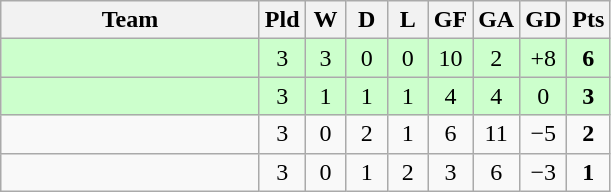<table class="wikitable" style="text-align: center;">
<tr>
<th width="165">Team</th>
<th width="20">Pld</th>
<th width="20">W</th>
<th width="20">D</th>
<th width="20">L</th>
<th width="20">GF</th>
<th width="20">GA</th>
<th width="20">GD</th>
<th width="20">Pts</th>
</tr>
<tr bgcolor=#ccffcc>
<td style="text-align:left;"></td>
<td>3</td>
<td>3</td>
<td>0</td>
<td>0</td>
<td>10</td>
<td>2</td>
<td>+8</td>
<td><strong>6</strong></td>
</tr>
<tr bgcolor=#ccffcc>
<td style="text-align:left;"></td>
<td>3</td>
<td>1</td>
<td>1</td>
<td>1</td>
<td>4</td>
<td>4</td>
<td>0</td>
<td><strong>3</strong></td>
</tr>
<tr>
<td style="text-align:left;"></td>
<td>3</td>
<td>0</td>
<td>2</td>
<td>1</td>
<td>6</td>
<td>11</td>
<td>−5</td>
<td><strong>2</strong></td>
</tr>
<tr>
<td style="text-align:left;"></td>
<td>3</td>
<td>0</td>
<td>1</td>
<td>2</td>
<td>3</td>
<td>6</td>
<td>−3</td>
<td><strong>1</strong></td>
</tr>
</table>
